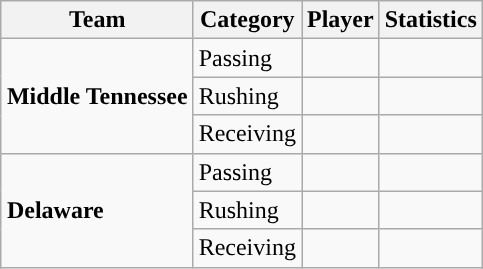<table class="wikitable" style="float: right;">
<tr>
<th>Team</th>
<th>Category</th>
<th>Player</th>
<th>Statistics</th>
</tr>
<tr>
<td rowspan=3><strong>Middle Tennessee</strong></td>
<td>Passing</td>
<td></td>
<td></td>
</tr>
<tr>
<td>Rushing</td>
<td></td>
<td></td>
</tr>
<tr>
<td>Receiving</td>
<td></td>
<td></td>
</tr>
<tr>
<td rowspan=3><strong>Delaware</strong></td>
<td>Passing</td>
<td></td>
<td></td>
</tr>
<tr>
<td>Rushing</td>
<td></td>
<td></td>
</tr>
<tr>
<td>Receiving</td>
<td></td>
<td></td>
</tr>
</table>
